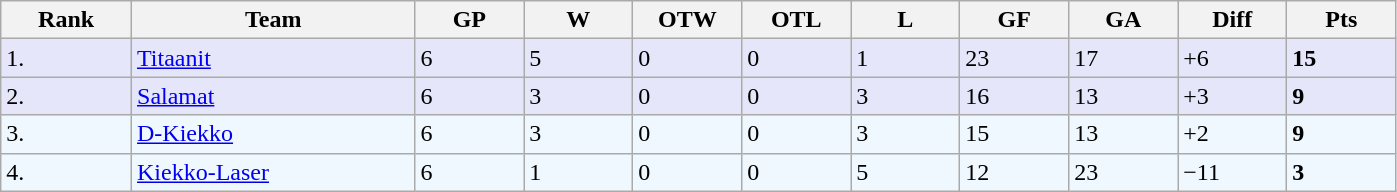<table class="wikitable">
<tr>
<th bgcolor="#DDDDFF" width="6%" align="left">Rank</th>
<th bgcolor="#DDDDFF" width="13%">Team</th>
<th bgcolor="#DDDDFF" width="5%">GP</th>
<th bgcolor="#DDDDFF" width="5%">W</th>
<th bgcolor="#DDDDFF" width="5%">OTW</th>
<th bgcolor="#DDDDFF" width="5%">OTL</th>
<th bgcolor="#DDDDFF" width="5%">L</th>
<th bgcolor="#DDDDFF" width="5%">GF</th>
<th bgcolor="#DDDDFF" width="5%">GA</th>
<th bgcolor="#DDDDFF" width="5%">Diff</th>
<th bgcolor="#DDDDFF" width="5%">Pts</th>
</tr>
<tr bgcolor="#e6e6fa">
<td align="left">1.</td>
<td><a href='#'>Titaanit</a></td>
<td>6</td>
<td>5</td>
<td>0</td>
<td>0</td>
<td>1</td>
<td>23</td>
<td>17</td>
<td>+6</td>
<td><strong>15</strong></td>
</tr>
<tr bgcolor="#e6e6fa">
<td align="left">2.</td>
<td><a href='#'>Salamat</a></td>
<td>6</td>
<td>3</td>
<td>0</td>
<td>0</td>
<td>3</td>
<td>16</td>
<td>13</td>
<td>+3</td>
<td><strong>9</strong></td>
</tr>
<tr bgcolor="#f0f8ff">
<td align="left">3.</td>
<td><a href='#'>D-Kiekko</a></td>
<td>6</td>
<td>3</td>
<td>0</td>
<td>0</td>
<td>3</td>
<td>15</td>
<td>13</td>
<td>+2</td>
<td><strong>9</strong></td>
</tr>
<tr bgcolor="#f0f8ff">
<td align="left">4.</td>
<td><a href='#'>Kiekko-Laser</a></td>
<td>6</td>
<td>1</td>
<td>0</td>
<td>0</td>
<td>5</td>
<td>12</td>
<td>23</td>
<td>−11</td>
<td><strong>3</strong></td>
</tr>
</table>
